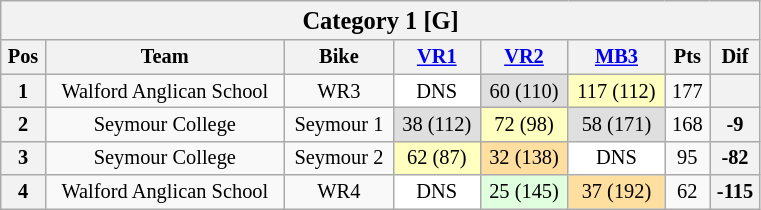<table class="wikitable collapsible collapsed" style="font-size: 85%; text-align:center">
<tr>
<th colspan="8" width="500"><big>Category 1 [G]</big></th>
</tr>
<tr>
<th valign="middle">Pos</th>
<th valign="middle">Team</th>
<th valign="middle">Bike</th>
<th><a href='#'>VR1</a><br></th>
<th><a href='#'>VR2</a><br></th>
<th><a href='#'>MB3</a><br></th>
<th valign="middle">Pts</th>
<th valign="middle">Dif</th>
</tr>
<tr>
<th>1</th>
<td> Walford Anglican School</td>
<td>WR3</td>
<td bgcolor="#ffffff">DNS</td>
<td bgcolor="#dfdfdf">60 (110)</td>
<td bgcolor="#FFFFBF">117 (112)</td>
<td>177</td>
<th></th>
</tr>
<tr>
<th>2</th>
<td> Seymour College</td>
<td>Seymour 1</td>
<td bgcolor="#dfdfdf">38 (112)</td>
<td bgcolor="#FFFFBF">72 (98)</td>
<td bgcolor="#dfdfdf">58 (171)</td>
<td>168</td>
<th>-9</th>
</tr>
<tr>
<th>3</th>
<td> Seymour College</td>
<td>Seymour 2</td>
<td bgcolor="#FFFFBF">62 (87)</td>
<td bgcolor="#ffdf9f">32 (138)</td>
<td bgcolor="#ffffff">DNS</td>
<td>95</td>
<th>-82</th>
</tr>
<tr>
<th>4</th>
<td> Walford Anglican School</td>
<td>WR4</td>
<td bgcolor="#ffffff">DNS</td>
<td bgcolor="#dfffdf">25 (145)</td>
<td bgcolor="#ffdf9f">37 (192)</td>
<td>62</td>
<th>-115</th>
</tr>
</table>
